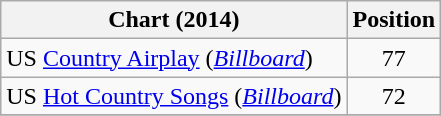<table class="wikitable sortable">
<tr>
<th scope="col">Chart (2014)</th>
<th scope="col">Position</th>
</tr>
<tr>
<td>US <a href='#'>Country Airplay</a> (<em><a href='#'>Billboard</a></em>)</td>
<td align="center">77</td>
</tr>
<tr>
<td>US <a href='#'>Hot Country Songs</a> (<em><a href='#'>Billboard</a></em>)</td>
<td align="center">72</td>
</tr>
<tr>
</tr>
</table>
